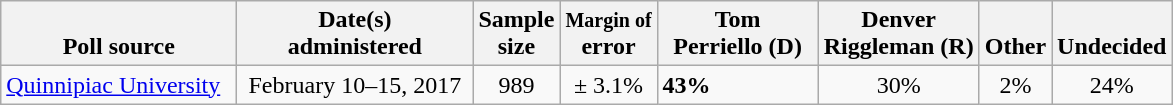<table class="wikitable">
<tr valign= bottom>
<th style="width:150px;">Poll source</th>
<th style="width:150px;">Date(s)<br>administered</th>
<th class=small>Sample<br>size</th>
<th><small>Margin of</small><br>error</th>
<th style="width:100px;">Tom<br>Perriello (D)</th>
<th style="width:100px;">Denver<br>Riggleman (R)</th>
<th style="width:40px;">Other</th>
<th style="width:40px;">Undecided</th>
</tr>
<tr>
<td><a href='#'>Quinnipiac University</a></td>
<td align=center>February 10–15, 2017</td>
<td align=center>989</td>
<td align=center>± 3.1%</td>
<td><strong>43%</strong></td>
<td align=center>30%</td>
<td align=center>2%</td>
<td align=center>24%</td>
</tr>
</table>
